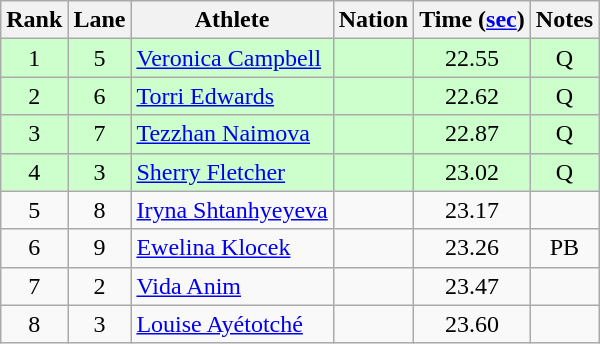<table class="wikitable sortable" style="text-align:center">
<tr>
<th>Rank</th>
<th>Lane</th>
<th>Athlete</th>
<th>Nation</th>
<th>Time (<a href='#'>sec</a>)</th>
<th>Notes</th>
</tr>
<tr bgcolor=ccffcc>
<td>1</td>
<td>5</td>
<td align="left"><a href='#'>Veronica Campbell</a></td>
<td align=left></td>
<td>22.55</td>
<td>Q</td>
</tr>
<tr bgcolor=ccffcc>
<td>2</td>
<td>6</td>
<td align="left"><a href='#'>Torri Edwards</a></td>
<td align=left></td>
<td>22.62</td>
<td>Q</td>
</tr>
<tr bgcolor=ccffcc>
<td>3</td>
<td>7</td>
<td align="left"><a href='#'>Tezzhan Naimova</a></td>
<td align=left></td>
<td>22.87</td>
<td>Q</td>
</tr>
<tr bgcolor=ccffcc>
<td>4</td>
<td>3</td>
<td align="left"><a href='#'>Sherry Fletcher</a></td>
<td align=left></td>
<td>23.02</td>
<td>Q</td>
</tr>
<tr>
<td>5</td>
<td>8</td>
<td align="left"><a href='#'>Iryna Shtanhyeyeva</a></td>
<td align=left></td>
<td>23.17</td>
<td></td>
</tr>
<tr>
<td>6</td>
<td>9</td>
<td align="left"><a href='#'>Ewelina Klocek</a></td>
<td align=left></td>
<td>23.26</td>
<td>PB</td>
</tr>
<tr>
<td>7</td>
<td>2</td>
<td align="left"><a href='#'>Vida Anim</a></td>
<td align=left></td>
<td>23.47</td>
<td></td>
</tr>
<tr>
<td>8</td>
<td>3</td>
<td align="left"><a href='#'>Louise Ayétotché</a></td>
<td align=left></td>
<td>23.60</td>
<td></td>
</tr>
</table>
